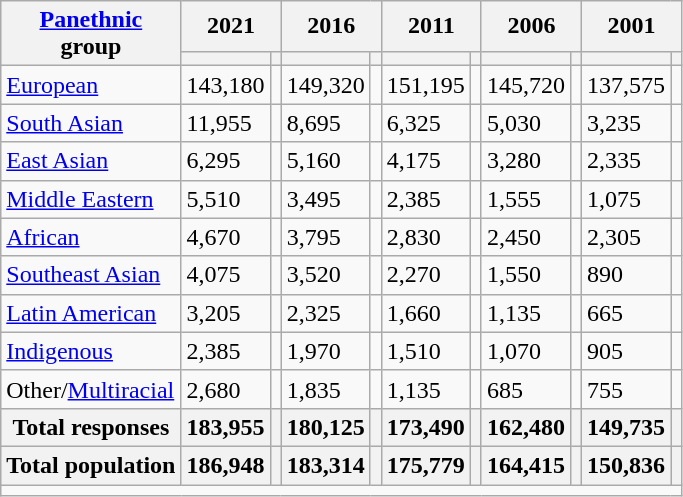<table class="wikitable collapsible sortable">
<tr>
<th rowspan="2"><a href='#'>Panethnic</a><br>group</th>
<th colspan="2">2021</th>
<th colspan="2">2016</th>
<th colspan="2">2011</th>
<th colspan="2">2006</th>
<th colspan="2">2001</th>
</tr>
<tr>
<th><a href='#'></a></th>
<th></th>
<th></th>
<th></th>
<th></th>
<th></th>
<th></th>
<th></th>
<th></th>
<th></th>
</tr>
<tr>
<td><a href='#'>European</a></td>
<td>143,180</td>
<td></td>
<td>149,320</td>
<td></td>
<td>151,195</td>
<td></td>
<td>145,720</td>
<td></td>
<td>137,575</td>
<td></td>
</tr>
<tr>
<td><a href='#'>South Asian</a></td>
<td>11,955</td>
<td></td>
<td>8,695</td>
<td></td>
<td>6,325</td>
<td></td>
<td>5,030</td>
<td></td>
<td>3,235</td>
<td></td>
</tr>
<tr>
<td><a href='#'>East Asian</a></td>
<td>6,295</td>
<td></td>
<td>5,160</td>
<td></td>
<td>4,175</td>
<td></td>
<td>3,280</td>
<td></td>
<td>2,335</td>
<td></td>
</tr>
<tr>
<td><a href='#'>Middle Eastern</a></td>
<td>5,510</td>
<td></td>
<td>3,495</td>
<td></td>
<td>2,385</td>
<td></td>
<td>1,555</td>
<td></td>
<td>1,075</td>
<td></td>
</tr>
<tr>
<td><a href='#'>African</a></td>
<td>4,670</td>
<td></td>
<td>3,795</td>
<td></td>
<td>2,830</td>
<td></td>
<td>2,450</td>
<td></td>
<td>2,305</td>
<td></td>
</tr>
<tr>
<td><a href='#'>Southeast Asian</a></td>
<td>4,075</td>
<td></td>
<td>3,520</td>
<td></td>
<td>2,270</td>
<td></td>
<td>1,550</td>
<td></td>
<td>890</td>
<td></td>
</tr>
<tr>
<td><a href='#'>Latin American</a></td>
<td>3,205</td>
<td></td>
<td>2,325</td>
<td></td>
<td>1,660</td>
<td></td>
<td>1,135</td>
<td></td>
<td>665</td>
<td></td>
</tr>
<tr>
<td><a href='#'>Indigenous</a></td>
<td>2,385</td>
<td></td>
<td>1,970</td>
<td></td>
<td>1,510</td>
<td></td>
<td>1,070</td>
<td></td>
<td>905</td>
<td></td>
</tr>
<tr>
<td>Other/<a href='#'>Multiracial</a></td>
<td>2,680</td>
<td></td>
<td>1,835</td>
<td></td>
<td>1,135</td>
<td></td>
<td>685</td>
<td></td>
<td>755</td>
<td></td>
</tr>
<tr>
<th>Total responses</th>
<th>183,955</th>
<th></th>
<th>180,125</th>
<th></th>
<th>173,490</th>
<th></th>
<th>162,480</th>
<th></th>
<th>149,735</th>
<th></th>
</tr>
<tr>
<th>Total population</th>
<th>186,948</th>
<th></th>
<th>183,314</th>
<th></th>
<th>175,779</th>
<th></th>
<th>164,415</th>
<th></th>
<th>150,836</th>
<th></th>
</tr>
<tr class="sortbottom">
<td colspan="15"></td>
</tr>
</table>
